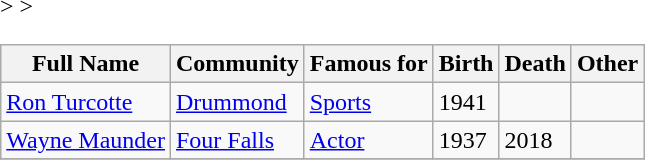<table class="wikitable sortable"<onlyinclude>>
<tr>
<th>Full Name</th>
<th>Community</th>
<th>Famous for</th>
<th>Birth</th>
<th>Death</th>
<th>Other</th>
</tr>
<tr>
<td><a href='#'>Ron Turcotte</a></td>
<td><a href='#'>Drummond</a></td>
<td><a href='#'>Sports</a></td>
<td>1941</td>
<td></td>
<td></td>
</tr>
<tr>
<td><a href='#'>Wayne Maunder</a></td>
<td><a href='#'>Four Falls</a></td>
<td><a href='#'>Actor</a></td>
<td>1937</td>
<td>2018</td>
<td></td>
</tr>
<tr </onlyinclude>>
</tr>
</table>
